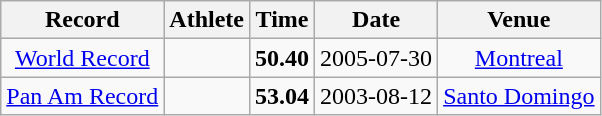<table class="wikitable" style="text-align:center;">
<tr>
<th>Record</th>
<th>Athlete</th>
<th>Time</th>
<th>Date</th>
<th>Venue</th>
</tr>
<tr>
<td><a href='#'>World Record</a></td>
<td></td>
<td><strong>50.40</strong></td>
<td>2005-07-30</td>
<td> <a href='#'>Montreal</a></td>
</tr>
<tr>
<td><a href='#'>Pan Am Record</a></td>
<td></td>
<td><strong>53.04</strong></td>
<td>2003-08-12</td>
<td> <a href='#'>Santo Domingo</a></td>
</tr>
</table>
